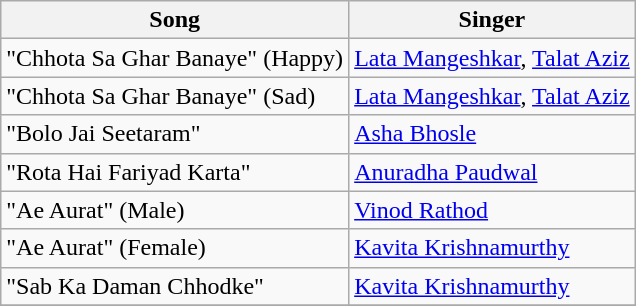<table class="wikitable">
<tr>
<th>Song</th>
<th>Singer</th>
</tr>
<tr>
<td>"Chhota Sa Ghar Banaye" (Happy)</td>
<td><a href='#'>Lata Mangeshkar</a>, <a href='#'>Talat Aziz</a></td>
</tr>
<tr>
<td>"Chhota Sa Ghar Banaye" (Sad)</td>
<td><a href='#'>Lata Mangeshkar</a>, <a href='#'>Talat Aziz</a></td>
</tr>
<tr>
<td>"Bolo Jai Seetaram"</td>
<td><a href='#'>Asha Bhosle</a></td>
</tr>
<tr>
<td>"Rota Hai Fariyad Karta"</td>
<td><a href='#'>Anuradha Paudwal</a></td>
</tr>
<tr>
<td>"Ae Aurat" (Male)</td>
<td><a href='#'>Vinod Rathod</a></td>
</tr>
<tr>
<td>"Ae Aurat" (Female)</td>
<td><a href='#'>Kavita Krishnamurthy</a></td>
</tr>
<tr>
<td>"Sab Ka Daman Chhodke"</td>
<td><a href='#'>Kavita Krishnamurthy</a></td>
</tr>
<tr>
</tr>
</table>
